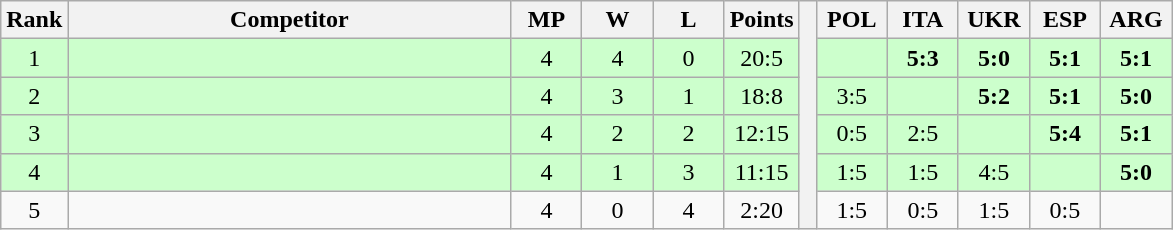<table class="wikitable" style="text-align:center">
<tr>
<th>Rank</th>
<th style="width:18em">Competitor</th>
<th style="width:2.5em">MP</th>
<th style="width:2.5em">W</th>
<th style="width:2.5em">L</th>
<th>Points</th>
<th rowspan="6"> </th>
<th style="width:2.5em">POL</th>
<th style="width:2.5em">ITA</th>
<th style="width:2.5em">UKR</th>
<th style="width:2.5em">ESP</th>
<th style="width:2.5em">ARG</th>
</tr>
<tr style="background:#cfc;">
<td>1</td>
<td style="text-align:left"></td>
<td>4</td>
<td>4</td>
<td>0</td>
<td>20:5</td>
<td></td>
<td><strong>5:3</strong></td>
<td><strong>5:0</strong></td>
<td><strong>5:1</strong></td>
<td><strong>5:1</strong></td>
</tr>
<tr style="background:#cfc;">
<td>2</td>
<td style="text-align:left"></td>
<td>4</td>
<td>3</td>
<td>1</td>
<td>18:8</td>
<td>3:5</td>
<td></td>
<td><strong>5:2</strong></td>
<td><strong>5:1</strong></td>
<td><strong>5:0</strong></td>
</tr>
<tr style="background:#cfc;">
<td>3</td>
<td style="text-align:left"></td>
<td>4</td>
<td>2</td>
<td>2</td>
<td>12:15</td>
<td>0:5</td>
<td>2:5</td>
<td></td>
<td><strong>5:4</strong></td>
<td><strong>5:1</strong></td>
</tr>
<tr style="background:#cfc;">
<td>4</td>
<td style="text-align:left"></td>
<td>4</td>
<td>1</td>
<td>3</td>
<td>11:15</td>
<td>1:5</td>
<td>1:5</td>
<td>4:5</td>
<td></td>
<td><strong>5:0</strong></td>
</tr>
<tr>
<td>5</td>
<td style="text-align:left"></td>
<td>4</td>
<td>0</td>
<td>4</td>
<td>2:20</td>
<td>1:5</td>
<td>0:5</td>
<td>1:5</td>
<td>0:5</td>
<td></td>
</tr>
</table>
